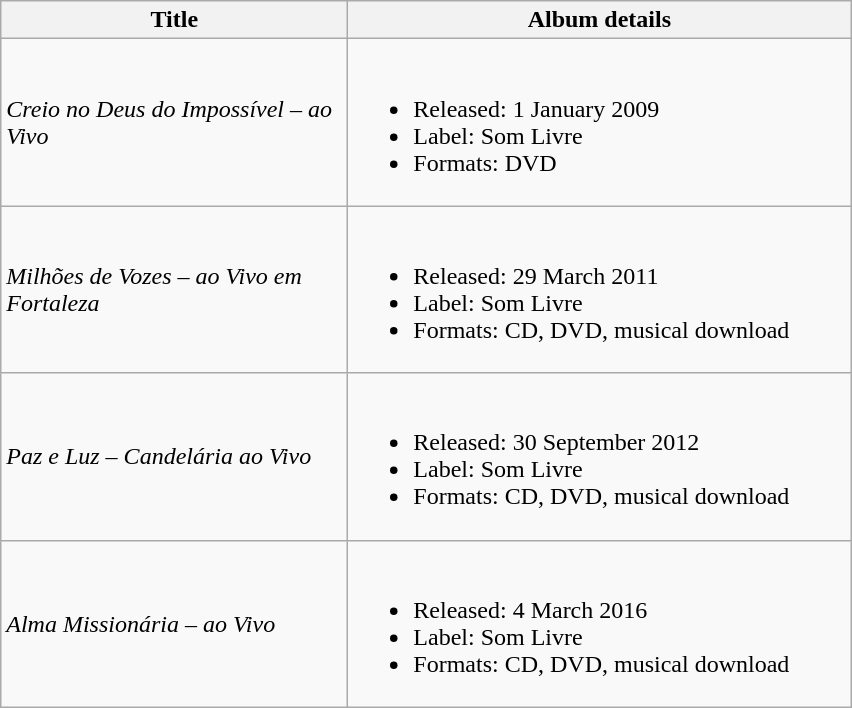<table class = "wikitable plainrowheaders">
<tr>
<th rowspan= "1" style ="width: 14em;">Title</th>
<th rowspan= "1" style ="width: 20.5em;">Album details</th>
</tr>
<tr>
<td><em> Creio no Deus do Impossível – ao Vivo</em></td>
<td><br><ul><li>Released: 1 January 2009</li><li>Label: Som Livre</li><li>Formats: DVD</li></ul></td>
</tr>
<tr>
<td><em> Milhões de Vozes – ao Vivo em Fortaleza </em></td>
<td><br><ul><li>Released: 29 March 2011</li><li>Label: Som Livre</li><li>Formats: CD, DVD, musical download</li></ul></td>
</tr>
<tr>
<td><em> Paz e Luz – Candelária ao Vivo</em></td>
<td><br><ul><li>Released: 30 September 2012</li><li>Label: Som Livre</li><li>Formats: CD, DVD, musical download</li></ul></td>
</tr>
<tr>
<td><em> Alma Missionária – ao Vivo</em></td>
<td><br><ul><li>Released: 4 March 2016</li><li>Label: Som Livre</li><li>Formats: CD, DVD, musical download</li></ul></td>
</tr>
</table>
